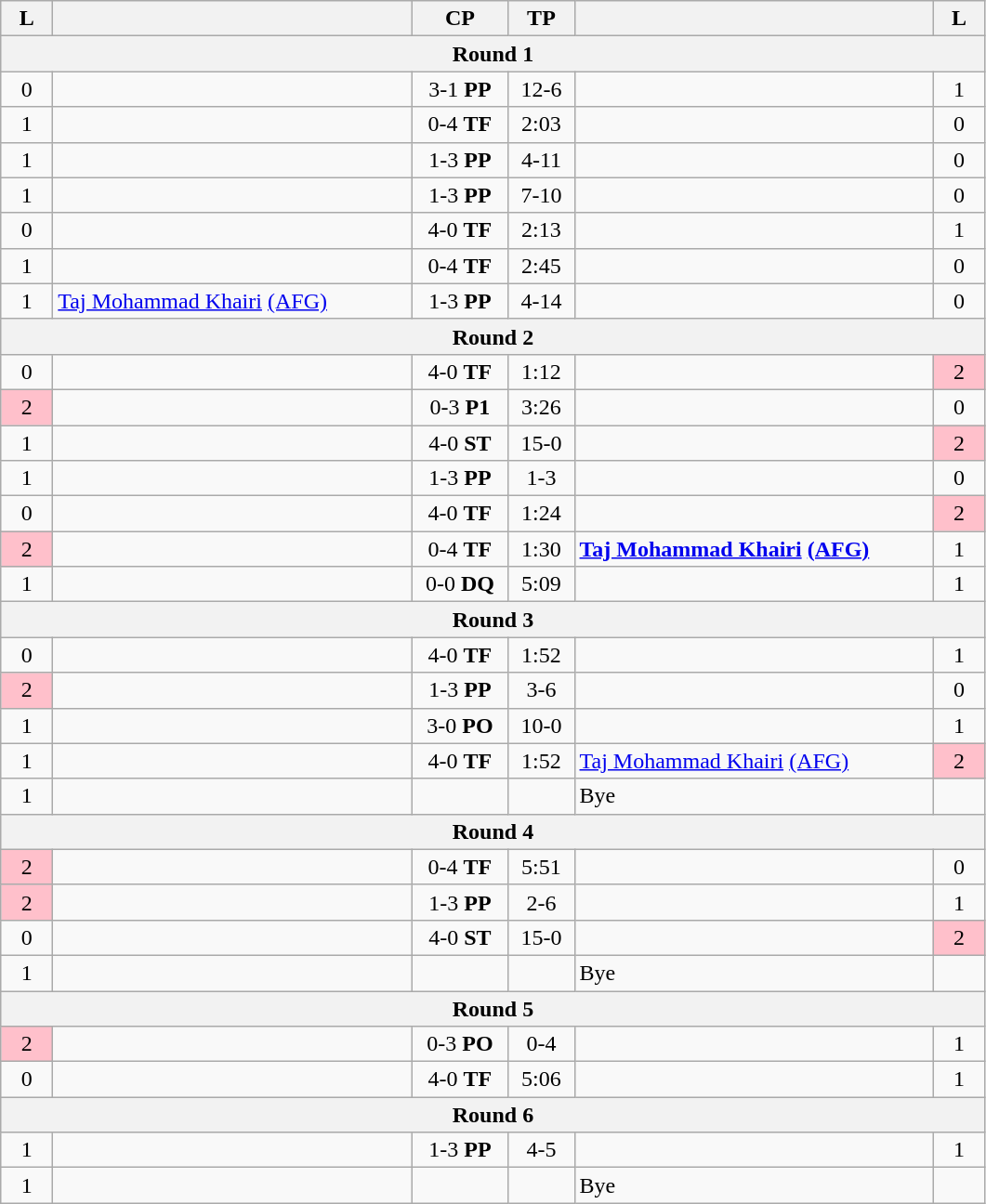<table class="wikitable" style="text-align: center;" |>
<tr>
<th width="30">L</th>
<th width="250"></th>
<th width="62">CP</th>
<th width="40">TP</th>
<th width="250"></th>
<th width="30">L</th>
</tr>
<tr>
<th colspan="7">Round 1</th>
</tr>
<tr>
<td>0</td>
<td style="text-align:left;"><strong></strong></td>
<td>3-1 <strong>PP</strong></td>
<td>12-6</td>
<td style="text-align:left;"></td>
<td>1</td>
</tr>
<tr>
<td>1</td>
<td style="text-align:left;"></td>
<td>0-4 <strong>TF</strong></td>
<td>2:03</td>
<td style="text-align:left;"><strong></strong></td>
<td>0</td>
</tr>
<tr>
<td>1</td>
<td style="text-align:left;"></td>
<td>1-3 <strong>PP</strong></td>
<td>4-11</td>
<td style="text-align:left;"><strong></strong></td>
<td>0</td>
</tr>
<tr>
<td>1</td>
<td style="text-align:left;"></td>
<td>1-3 <strong>PP</strong></td>
<td>7-10</td>
<td style="text-align:left;"><strong></strong></td>
<td>0</td>
</tr>
<tr>
<td>0</td>
<td style="text-align:left;"><strong></strong></td>
<td>4-0 <strong>TF</strong></td>
<td>2:13</td>
<td style="text-align:left;"></td>
<td>1</td>
</tr>
<tr>
<td>1</td>
<td style="text-align:left;"></td>
<td>0-4 <strong>TF</strong></td>
<td>2:45</td>
<td style="text-align:left;"><strong></strong></td>
<td>0</td>
</tr>
<tr>
<td>1</td>
<td style="text-align:left;"><a href='#'>Taj Mohammad Khairi</a> <a href='#'>(AFG)</a></td>
<td>1-3 <strong>PP</strong></td>
<td>4-14</td>
<td style="text-align:left;"><strong></strong></td>
<td>0</td>
</tr>
<tr>
<th colspan="7">Round 2</th>
</tr>
<tr>
<td>0</td>
<td style="text-align:left;"><strong></strong></td>
<td>4-0 <strong>TF</strong></td>
<td>1:12</td>
<td style="text-align:left;"></td>
<td bgcolor=pink>2</td>
</tr>
<tr>
<td bgcolor=pink>2</td>
<td style="text-align:left;"></td>
<td>0-3 <strong>P1</strong></td>
<td>3:26</td>
<td style="text-align:left;"><strong></strong></td>
<td>0</td>
</tr>
<tr>
<td>1</td>
<td style="text-align:left;"><strong></strong></td>
<td>4-0 <strong>ST</strong></td>
<td>15-0</td>
<td style="text-align:left;"></td>
<td bgcolor=pink>2</td>
</tr>
<tr>
<td>1</td>
<td style="text-align:left;"></td>
<td>1-3 <strong>PP</strong></td>
<td>1-3</td>
<td style="text-align:left;"><strong></strong></td>
<td>0</td>
</tr>
<tr>
<td>0</td>
<td style="text-align:left;"><strong></strong></td>
<td>4-0 <strong>TF</strong></td>
<td>1:24</td>
<td style="text-align:left;"></td>
<td bgcolor=pink>2</td>
</tr>
<tr>
<td bgcolor=pink>2</td>
<td style="text-align:left;"></td>
<td>0-4 <strong>TF</strong></td>
<td>1:30</td>
<td style="text-align:left;"><strong><a href='#'>Taj Mohammad Khairi</a> <a href='#'>(AFG)</a></strong></td>
<td>1</td>
</tr>
<tr>
<td>1</td>
<td style="text-align:left;"></td>
<td>0-0 <strong>DQ</strong></td>
<td>5:09</td>
<td style="text-align:left;"></td>
<td>1</td>
</tr>
<tr>
<th colspan="7">Round 3</th>
</tr>
<tr>
<td>0</td>
<td style="text-align:left;"><strong></strong></td>
<td>4-0 <strong>TF</strong></td>
<td>1:52</td>
<td style="text-align:left;"></td>
<td>1</td>
</tr>
<tr>
<td bgcolor=pink>2</td>
<td style="text-align:left;"></td>
<td>1-3 <strong>PP</strong></td>
<td>3-6</td>
<td style="text-align:left;"><strong></strong></td>
<td>0</td>
</tr>
<tr>
<td>1</td>
<td style="text-align:left;"><strong></strong></td>
<td>3-0 <strong>PO</strong></td>
<td>10-0</td>
<td style="text-align:left;"></td>
<td>1</td>
</tr>
<tr>
<td>1</td>
<td style="text-align:left;"><strong></strong></td>
<td>4-0 <strong>TF</strong></td>
<td>1:52</td>
<td style="text-align:left;"><a href='#'>Taj Mohammad Khairi</a> <a href='#'>(AFG)</a></td>
<td bgcolor=pink>2</td>
</tr>
<tr>
<td>1</td>
<td style="text-align:left;"><strong></strong></td>
<td></td>
<td></td>
<td style="text-align:left;">Bye</td>
<td></td>
</tr>
<tr>
<th colspan="7">Round 4</th>
</tr>
<tr>
<td bgcolor=pink>2</td>
<td style="text-align:left;"></td>
<td>0-4 <strong>TF</strong></td>
<td>5:51</td>
<td style="text-align:left;"><strong></strong></td>
<td>0</td>
</tr>
<tr>
<td bgcolor=pink>2</td>
<td style="text-align:left;"></td>
<td>1-3 <strong>PP</strong></td>
<td>2-6</td>
<td style="text-align:left;"><strong></strong></td>
<td>1</td>
</tr>
<tr>
<td>0</td>
<td style="text-align:left;"><strong></strong></td>
<td>4-0 <strong>ST</strong></td>
<td>15-0</td>
<td style="text-align:left;"></td>
<td bgcolor=pink>2</td>
</tr>
<tr>
<td>1</td>
<td style="text-align:left;"><strong></strong></td>
<td></td>
<td></td>
<td style="text-align:left;">Bye</td>
<td></td>
</tr>
<tr>
<th colspan="7">Round 5</th>
</tr>
<tr>
<td bgcolor=pink>2</td>
<td style="text-align:left;"></td>
<td>0-3 <strong>PO</strong></td>
<td>0-4</td>
<td style="text-align:left;"><strong></strong></td>
<td>1</td>
</tr>
<tr>
<td>0</td>
<td style="text-align:left;"><strong></strong></td>
<td>4-0 <strong>TF</strong></td>
<td>5:06</td>
<td style="text-align:left;"></td>
<td>1</td>
</tr>
<tr>
<th colspan="7">Round 6</th>
</tr>
<tr>
<td>1</td>
<td style="text-align:left;"></td>
<td>1-3 <strong>PP</strong></td>
<td>4-5</td>
<td style="text-align:left;"><strong></strong></td>
<td>1</td>
</tr>
<tr>
<td>1</td>
<td style="text-align:left;"><strong></strong></td>
<td></td>
<td></td>
<td style="text-align:left;">Bye</td>
<td></td>
</tr>
</table>
